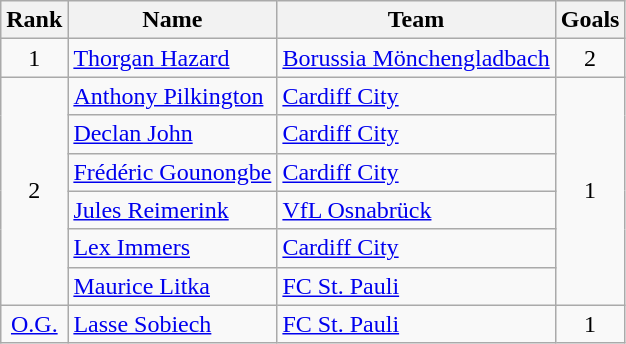<table class="wikitable" style="text-align: center;">
<tr>
<th>Rank</th>
<th>Name</th>
<th>Team</th>
<th>Goals</th>
</tr>
<tr>
<td rowspan=1>1</td>
<td align="left"> <a href='#'>Thorgan Hazard</a></td>
<td align="left"> <a href='#'>Borussia Mönchengladbach</a></td>
<td rowspan=1>2</td>
</tr>
<tr>
<td rowspan=6>2</td>
<td align="left"> <a href='#'>Anthony Pilkington</a></td>
<td align="left"> <a href='#'>Cardiff City</a></td>
<td rowspan=6>1</td>
</tr>
<tr>
<td align="left"> <a href='#'>Declan John</a></td>
<td align="left"> <a href='#'>Cardiff City</a></td>
</tr>
<tr>
<td align="left"> <a href='#'>Frédéric Gounongbe</a></td>
<td align="left"> <a href='#'>Cardiff City</a></td>
</tr>
<tr>
<td align="left"> <a href='#'>Jules Reimerink</a></td>
<td align="left"> <a href='#'>VfL Osnabrück</a></td>
</tr>
<tr>
<td align="left"> <a href='#'>Lex Immers</a></td>
<td align="left"> <a href='#'>Cardiff City</a></td>
</tr>
<tr>
<td align="left"> <a href='#'>Maurice Litka</a></td>
<td align="left"> <a href='#'>FC St. Pauli</a></td>
</tr>
<tr>
<td rowspan=6><a href='#'>O.G.</a></td>
<td align="left"> <a href='#'>Lasse Sobiech</a></td>
<td align="left"> <a href='#'>FC St. Pauli</a></td>
<td rowspan=6>1</td>
</tr>
</table>
